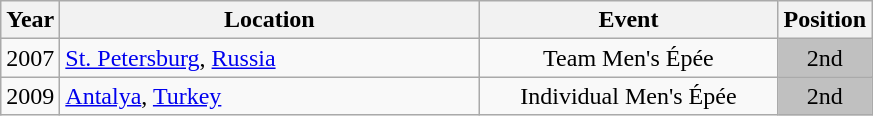<table class="wikitable" style="text-align:center;">
<tr>
<th>Year</th>
<th style="width:17em">Location</th>
<th style="width:12em">Event</th>
<th>Position</th>
</tr>
<tr>
<td>2007</td>
<td rowspan="1" align="left"> <a href='#'>St. Petersburg</a>, <a href='#'>Russia</a></td>
<td>Team Men's Épée</td>
<td bgcolor="silver">2nd</td>
</tr>
<tr>
<td>2009</td>
<td rowspan="1" align="left"> <a href='#'>Antalya</a>, <a href='#'>Turkey</a></td>
<td>Individual Men's Épée</td>
<td bgcolor="silver">2nd</td>
</tr>
</table>
